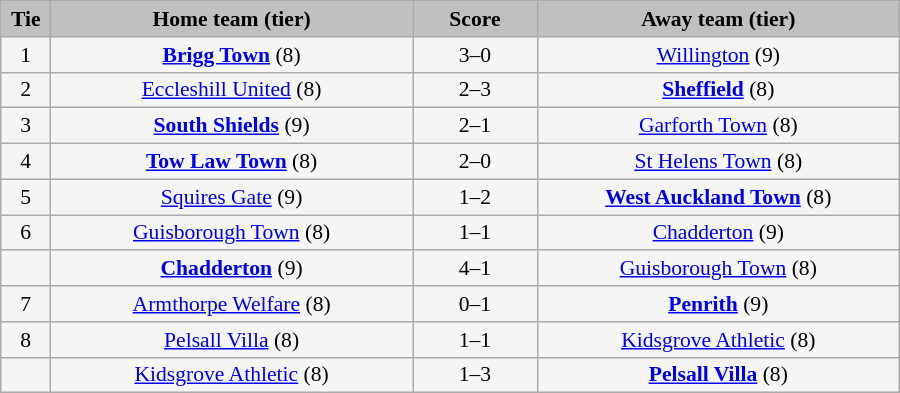<table class="wikitable" style="width: 600px; background:WhiteSmoke; text-align:center; font-size:90%">
<tr>
<td scope="col" style="width:  5.00%; background:silver;"><strong>Tie</strong></td>
<td scope="col" style="width: 36.25%; background:silver;"><strong>Home team (tier)</strong></td>
<td scope="col" style="width: 12.50%; background:silver;"><strong>Score</strong></td>
<td scope="col" style="width: 36.25%; background:silver;"><strong>Away team (tier)</strong></td>
</tr>
<tr>
<td>1</td>
<td><strong><a href='#'>Brigg Town</a></strong> (8)</td>
<td>3–0</td>
<td><a href='#'>Willington</a> (9)</td>
</tr>
<tr>
<td>2</td>
<td><a href='#'>Eccleshill United</a> (8)</td>
<td>2–3</td>
<td><strong><a href='#'>Sheffield</a></strong> (8)</td>
</tr>
<tr>
<td>3</td>
<td><strong><a href='#'>South Shields</a></strong> (9)</td>
<td>2–1</td>
<td><a href='#'>Garforth Town</a> (8)</td>
</tr>
<tr>
<td>4</td>
<td><strong><a href='#'>Tow Law Town</a></strong> (8)</td>
<td>2–0</td>
<td><a href='#'>St Helens Town</a> (8)</td>
</tr>
<tr>
<td>5</td>
<td><a href='#'>Squires Gate</a> (9)</td>
<td>1–2</td>
<td><strong><a href='#'>West Auckland Town</a></strong> (8)</td>
</tr>
<tr>
<td>6</td>
<td><a href='#'>Guisborough Town</a> (8)</td>
<td>1–1</td>
<td><a href='#'>Chadderton</a> (9)</td>
</tr>
<tr>
<td><em></em></td>
<td><strong><a href='#'>Chadderton</a></strong> (9)</td>
<td>4–1</td>
<td><a href='#'>Guisborough Town</a> (8)</td>
</tr>
<tr>
<td>7</td>
<td><a href='#'>Armthorpe Welfare</a> (8)</td>
<td>0–1</td>
<td><strong><a href='#'>Penrith</a></strong> (9)</td>
</tr>
<tr>
<td>8</td>
<td><a href='#'>Pelsall Villa</a> (8)</td>
<td>1–1</td>
<td><a href='#'>Kidsgrove Athletic</a> (8)</td>
</tr>
<tr>
<td><em></em></td>
<td><a href='#'>Kidsgrove Athletic</a> (8)</td>
<td>1–3</td>
<td><strong><a href='#'>Pelsall Villa</a></strong> (8)</td>
</tr>
</table>
